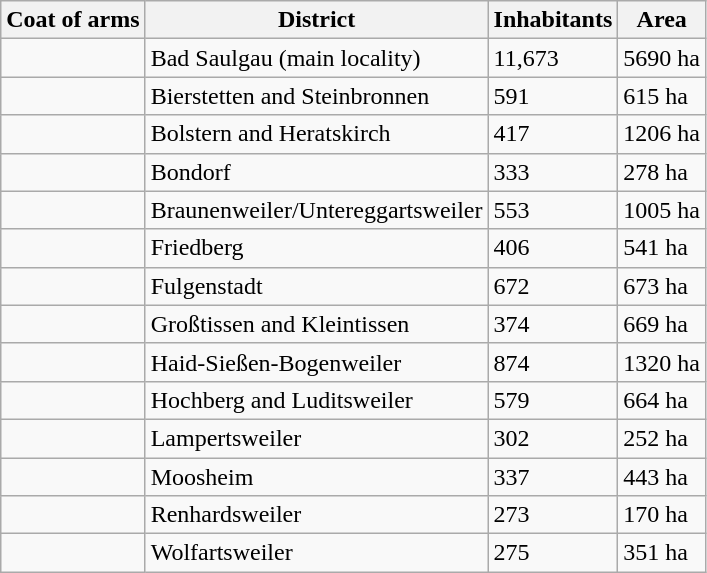<table class="wikitable">
<tr>
<th>Coat of arms</th>
<th>District</th>
<th>Inhabitants</th>
<th>Area</th>
</tr>
<tr>
<td></td>
<td>Bad Saulgau (main locality)</td>
<td>11,673</td>
<td>5690 ha</td>
</tr>
<tr>
<td></td>
<td>Bierstetten and Steinbronnen</td>
<td>591</td>
<td>615 ha</td>
</tr>
<tr>
<td></td>
<td>Bolstern and Heratskirch</td>
<td>417</td>
<td>1206 ha</td>
</tr>
<tr>
<td></td>
<td>Bondorf</td>
<td>333</td>
<td>278 ha</td>
</tr>
<tr>
<td></td>
<td>Braunenweiler/Untereggartsweiler</td>
<td>553</td>
<td>1005 ha</td>
</tr>
<tr>
<td></td>
<td>Friedberg</td>
<td>406</td>
<td>541 ha</td>
</tr>
<tr>
<td></td>
<td>Fulgenstadt</td>
<td>672</td>
<td>673 ha</td>
</tr>
<tr>
<td></td>
<td>Großtissen and Kleintissen</td>
<td>374</td>
<td>669 ha</td>
</tr>
<tr>
<td></td>
<td>Haid-Sießen-Bogenweiler</td>
<td>874</td>
<td>1320 ha</td>
</tr>
<tr>
<td></td>
<td>Hochberg and Luditsweiler</td>
<td>579</td>
<td>664 ha</td>
</tr>
<tr>
<td></td>
<td>Lampertsweiler</td>
<td>302</td>
<td>252 ha</td>
</tr>
<tr>
<td></td>
<td>Moosheim</td>
<td>337</td>
<td>443 ha</td>
</tr>
<tr>
<td></td>
<td>Renhardsweiler</td>
<td>273</td>
<td>170 ha</td>
</tr>
<tr>
<td></td>
<td>Wolfartsweiler</td>
<td>275</td>
<td>351 ha</td>
</tr>
</table>
